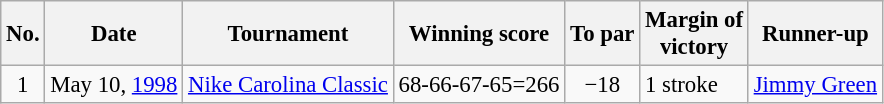<table class="wikitable" style="font-size:95%;">
<tr>
<th>No.</th>
<th>Date</th>
<th>Tournament</th>
<th>Winning score</th>
<th>To par</th>
<th>Margin of<br>victory</th>
<th>Runner-up</th>
</tr>
<tr>
<td align=center>1</td>
<td align=right>May 10, <a href='#'>1998</a></td>
<td><a href='#'>Nike Carolina Classic</a></td>
<td>68-66-67-65=266</td>
<td align=center>−18</td>
<td>1 stroke</td>
<td> <a href='#'>Jimmy Green</a></td>
</tr>
</table>
